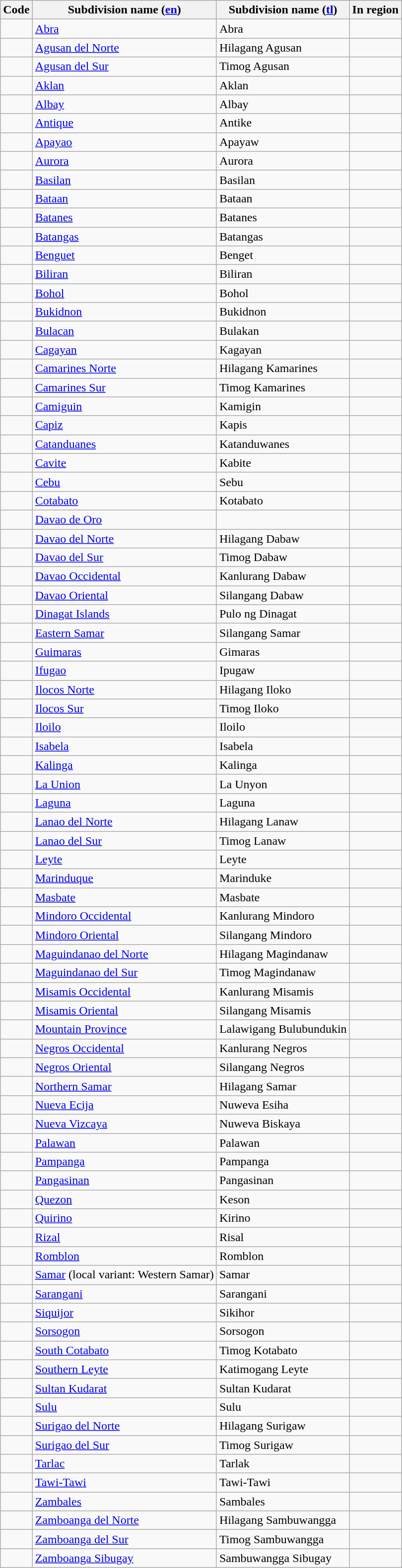<table class="wikitable sortable">
<tr>
<th>Code</th>
<th>Subdivision name (<a href='#'>en</a>)</th>
<th>Subdivision name (<a href='#'>tl</a>)</th>
<th>In region</th>
</tr>
<tr>
<td></td>
<td><a href='#'>Abra</a></td>
<td>Abra</td>
<td><a href='#'></a></td>
</tr>
<tr>
<td></td>
<td><a href='#'>Agusan del Norte</a></td>
<td>Hilagang Agusan</td>
<td><a href='#'></a></td>
</tr>
<tr>
<td></td>
<td><a href='#'>Agusan del Sur</a></td>
<td>Timog Agusan</td>
<td><a href='#'></a></td>
</tr>
<tr>
<td></td>
<td><a href='#'>Aklan</a></td>
<td>Aklan</td>
<td><a href='#'></a></td>
</tr>
<tr>
<td></td>
<td><a href='#'>Albay</a></td>
<td>Albay</td>
<td><a href='#'></a></td>
</tr>
<tr>
<td></td>
<td><a href='#'>Antique</a></td>
<td>Antike</td>
<td><a href='#'></a></td>
</tr>
<tr>
<td></td>
<td><a href='#'>Apayao</a></td>
<td>Apayaw</td>
<td><a href='#'></a></td>
</tr>
<tr>
<td></td>
<td><a href='#'>Aurora</a></td>
<td>Aurora</td>
<td><a href='#'></a></td>
</tr>
<tr>
<td></td>
<td><a href='#'>Basilan</a></td>
<td>Basilan</td>
<td><a href='#'></a></td>
</tr>
<tr>
<td></td>
<td><a href='#'>Bataan</a></td>
<td>Bataan</td>
<td><a href='#'></a></td>
</tr>
<tr>
<td></td>
<td><a href='#'>Batanes</a></td>
<td>Batanes</td>
<td><a href='#'></a></td>
</tr>
<tr>
<td></td>
<td><a href='#'>Batangas</a></td>
<td>Batangas</td>
<td><a href='#'></a></td>
</tr>
<tr>
<td></td>
<td><a href='#'>Benguet</a></td>
<td>Benget</td>
<td><a href='#'></a></td>
</tr>
<tr>
<td></td>
<td><a href='#'>Biliran</a></td>
<td>Biliran</td>
<td><a href='#'></a></td>
</tr>
<tr>
<td></td>
<td><a href='#'>Bohol</a></td>
<td>Bohol</td>
<td><a href='#'></a></td>
</tr>
<tr>
<td></td>
<td><a href='#'>Bukidnon</a></td>
<td>Bukidnon</td>
<td><a href='#'></a></td>
</tr>
<tr>
<td></td>
<td><a href='#'>Bulacan</a></td>
<td>Bulakan</td>
<td><a href='#'></a></td>
</tr>
<tr>
<td></td>
<td><a href='#'>Cagayan</a></td>
<td>Kagayan</td>
<td><a href='#'></a></td>
</tr>
<tr>
<td></td>
<td><a href='#'>Camarines Norte</a></td>
<td>Hilagang Kamarines</td>
<td><a href='#'></a></td>
</tr>
<tr>
<td></td>
<td><a href='#'>Camarines Sur</a></td>
<td>Timog Kamarines</td>
<td><a href='#'></a></td>
</tr>
<tr>
<td></td>
<td><a href='#'>Camiguin</a></td>
<td>Kamigin</td>
<td><a href='#'></a></td>
</tr>
<tr>
<td></td>
<td><a href='#'>Capiz</a></td>
<td>Kapis</td>
<td><a href='#'></a></td>
</tr>
<tr>
<td></td>
<td><a href='#'>Catanduanes</a></td>
<td>Katanduwanes</td>
<td><a href='#'></a></td>
</tr>
<tr>
<td></td>
<td><a href='#'>Cavite</a></td>
<td>Kabite</td>
<td><a href='#'></a></td>
</tr>
<tr>
<td></td>
<td><a href='#'>Cebu</a></td>
<td>Sebu</td>
<td><a href='#'></a></td>
</tr>
<tr>
<td></td>
<td><a href='#'>Cotabato</a></td>
<td>Kotabato</td>
<td><a href='#'></a></td>
</tr>
<tr>
<td></td>
<td><a href='#'>Davao de Oro</a></td>
<td></td>
<td><a href='#'></a></td>
</tr>
<tr>
<td></td>
<td><a href='#'>Davao del Norte</a></td>
<td>Hilagang Dabaw</td>
<td><a href='#'></a></td>
</tr>
<tr>
<td></td>
<td><a href='#'>Davao del Sur</a></td>
<td>Timog Dabaw</td>
<td><a href='#'></a></td>
</tr>
<tr>
<td></td>
<td><a href='#'>Davao Occidental</a></td>
<td>Kanlurang Dabaw</td>
<td><a href='#'></a></td>
</tr>
<tr>
<td></td>
<td><a href='#'>Davao Oriental</a></td>
<td>Silangang Dabaw</td>
<td><a href='#'></a></td>
</tr>
<tr>
<td></td>
<td><a href='#'>Dinagat Islands</a></td>
<td>Pulo ng Dinagat</td>
<td><a href='#'></a></td>
</tr>
<tr>
<td></td>
<td><a href='#'>Eastern Samar</a></td>
<td>Silangang Samar</td>
<td><a href='#'></a></td>
</tr>
<tr>
<td></td>
<td><a href='#'>Guimaras</a></td>
<td>Gimaras</td>
<td><a href='#'></a></td>
</tr>
<tr>
<td></td>
<td><a href='#'>Ifugao</a></td>
<td>Ipugaw</td>
<td><a href='#'></a></td>
</tr>
<tr>
<td></td>
<td><a href='#'>Ilocos Norte</a></td>
<td>Hilagang Iloko</td>
<td><a href='#'></a></td>
</tr>
<tr>
<td></td>
<td><a href='#'>Ilocos Sur</a></td>
<td>Timog Iloko</td>
<td><a href='#'></a></td>
</tr>
<tr>
<td></td>
<td><a href='#'>Iloilo</a></td>
<td>Iloilo</td>
<td><a href='#'></a></td>
</tr>
<tr>
<td></td>
<td><a href='#'>Isabela</a></td>
<td>Isabela</td>
<td><a href='#'></a></td>
</tr>
<tr>
<td></td>
<td><a href='#'>Kalinga</a></td>
<td>Kalinga</td>
<td><a href='#'></a></td>
</tr>
<tr>
<td></td>
<td><a href='#'>La Union</a></td>
<td>La Unyon</td>
<td><a href='#'></a></td>
</tr>
<tr>
<td></td>
<td><a href='#'>Laguna</a></td>
<td>Laguna</td>
<td><a href='#'></a></td>
</tr>
<tr>
<td></td>
<td><a href='#'>Lanao del Norte</a></td>
<td>Hilagang Lanaw</td>
<td><a href='#'></a></td>
</tr>
<tr>
<td></td>
<td><a href='#'>Lanao del Sur</a></td>
<td>Timog Lanaw</td>
<td><a href='#'></a></td>
</tr>
<tr>
<td></td>
<td><a href='#'>Leyte</a></td>
<td>Leyte</td>
<td><a href='#'></a></td>
</tr>
<tr>
<td></td>
<td><a href='#'>Marinduque</a></td>
<td>Marinduke</td>
<td><a href='#'></a></td>
</tr>
<tr>
<td></td>
<td><a href='#'>Masbate</a></td>
<td>Masbate</td>
<td><a href='#'></a></td>
</tr>
<tr>
<td></td>
<td><a href='#'>Mindoro Occidental</a></td>
<td>Kanlurang Mindoro</td>
<td><a href='#'></a></td>
</tr>
<tr>
<td></td>
<td><a href='#'>Mindoro Oriental</a></td>
<td>Silangang Mindoro</td>
<td><a href='#'></a></td>
</tr>
<tr>
<td></td>
<td><a href='#'>Maguindanao del Norte</a></td>
<td>Hilagang Magindanaw</td>
<td><a href='#'></a></td>
</tr>
<tr>
<td></td>
<td><a href='#'>Maguindanao del Sur</a></td>
<td>Timog Magindanaw</td>
<td><a href='#'></a></td>
</tr>
<tr>
<td></td>
<td><a href='#'>Misamis Occidental</a></td>
<td>Kanlurang Misamis</td>
<td><a href='#'></a></td>
</tr>
<tr>
<td></td>
<td><a href='#'>Misamis Oriental</a></td>
<td>Silangang Misamis</td>
<td><a href='#'></a></td>
</tr>
<tr>
<td></td>
<td><a href='#'>Mountain Province</a></td>
<td>Lalawigang Bulubundukin</td>
<td><a href='#'></a></td>
</tr>
<tr>
<td></td>
<td><a href='#'>Negros Occidental</a></td>
<td>Kanlurang Negros</td>
<td><a href='#'></a></td>
</tr>
<tr>
<td></td>
<td><a href='#'>Negros Oriental</a></td>
<td>Silangang Negros</td>
<td><a href='#'></a></td>
</tr>
<tr>
<td></td>
<td><a href='#'>Northern Samar</a></td>
<td>Hilagang Samar</td>
<td><a href='#'></a></td>
</tr>
<tr>
<td></td>
<td><a href='#'>Nueva Ecija</a></td>
<td>Nuweva Esiha</td>
<td><a href='#'></a></td>
</tr>
<tr>
<td></td>
<td><a href='#'>Nueva Vizcaya</a></td>
<td>Nuweva Biskaya</td>
<td><a href='#'></a></td>
</tr>
<tr>
<td></td>
<td><a href='#'>Palawan</a></td>
<td>Palawan</td>
<td><a href='#'></a></td>
</tr>
<tr>
<td></td>
<td><a href='#'>Pampanga</a></td>
<td>Pampanga</td>
<td><a href='#'></a></td>
</tr>
<tr>
<td></td>
<td><a href='#'>Pangasinan</a></td>
<td>Pangasinan</td>
<td><a href='#'></a></td>
</tr>
<tr>
<td></td>
<td><a href='#'>Quezon</a></td>
<td>Keson</td>
<td><a href='#'></a></td>
</tr>
<tr>
<td></td>
<td><a href='#'>Quirino</a></td>
<td>Kirino</td>
<td><a href='#'></a></td>
</tr>
<tr>
<td></td>
<td><a href='#'>Rizal</a></td>
<td>Risal</td>
<td><a href='#'></a></td>
</tr>
<tr>
<td></td>
<td><a href='#'>Romblon</a></td>
<td>Romblon</td>
<td><a href='#'></a></td>
</tr>
<tr>
<td></td>
<td><a href='#'>Samar</a> (local variant: Western Samar)</td>
<td>Samar</td>
<td><a href='#'></a></td>
</tr>
<tr>
<td></td>
<td><a href='#'>Sarangani</a></td>
<td>Sarangani</td>
<td><a href='#'></a></td>
</tr>
<tr>
<td></td>
<td><a href='#'>Siquijor</a></td>
<td>Sikihor</td>
<td><a href='#'></a></td>
</tr>
<tr>
<td></td>
<td><a href='#'>Sorsogon</a></td>
<td>Sorsogon</td>
<td><a href='#'></a></td>
</tr>
<tr>
<td></td>
<td><a href='#'>South Cotabato</a></td>
<td>Timog Kotabato</td>
<td><a href='#'></a></td>
</tr>
<tr>
<td></td>
<td><a href='#'>Southern Leyte</a></td>
<td>Katimogang Leyte</td>
<td><a href='#'></a></td>
</tr>
<tr>
<td></td>
<td><a href='#'>Sultan Kudarat</a></td>
<td>Sultan Kudarat</td>
<td><a href='#'></a></td>
</tr>
<tr>
<td></td>
<td><a href='#'>Sulu</a></td>
<td>Sulu</td>
<td><a href='#'></a></td>
</tr>
<tr>
<td></td>
<td><a href='#'>Surigao del Norte</a></td>
<td>Hilagang Surigaw</td>
<td><a href='#'></a></td>
</tr>
<tr>
<td></td>
<td><a href='#'>Surigao del Sur</a></td>
<td>Timog Surigaw</td>
<td><a href='#'></a></td>
</tr>
<tr>
<td></td>
<td><a href='#'>Tarlac</a></td>
<td>Tarlak</td>
<td><a href='#'></a></td>
</tr>
<tr>
<td></td>
<td><a href='#'>Tawi-Tawi</a></td>
<td>Tawi-Tawi</td>
<td><a href='#'></a></td>
</tr>
<tr>
<td></td>
<td><a href='#'>Zambales</a></td>
<td>Sambales</td>
<td><a href='#'></a></td>
</tr>
<tr>
<td></td>
<td><a href='#'>Zamboanga del Norte</a></td>
<td>Hilagang Sambuwangga</td>
<td><a href='#'></a></td>
</tr>
<tr>
<td></td>
<td><a href='#'>Zamboanga del Sur</a></td>
<td>Timog Sambuwangga</td>
<td><a href='#'></a></td>
</tr>
<tr>
<td></td>
<td><a href='#'>Zamboanga Sibugay</a></td>
<td>Sambuwangga Sibugay</td>
<td><a href='#'></a></td>
</tr>
</table>
